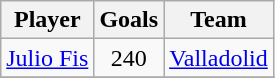<table class="wikitable">
<tr>
<th>Player</th>
<th>Goals</th>
<th>Team</th>
</tr>
<tr>
<td> <a href='#'>Julio Fis</a></td>
<td style="text-align:center;">240</td>
<td><a href='#'>Valladolid</a></td>
</tr>
<tr>
</tr>
</table>
